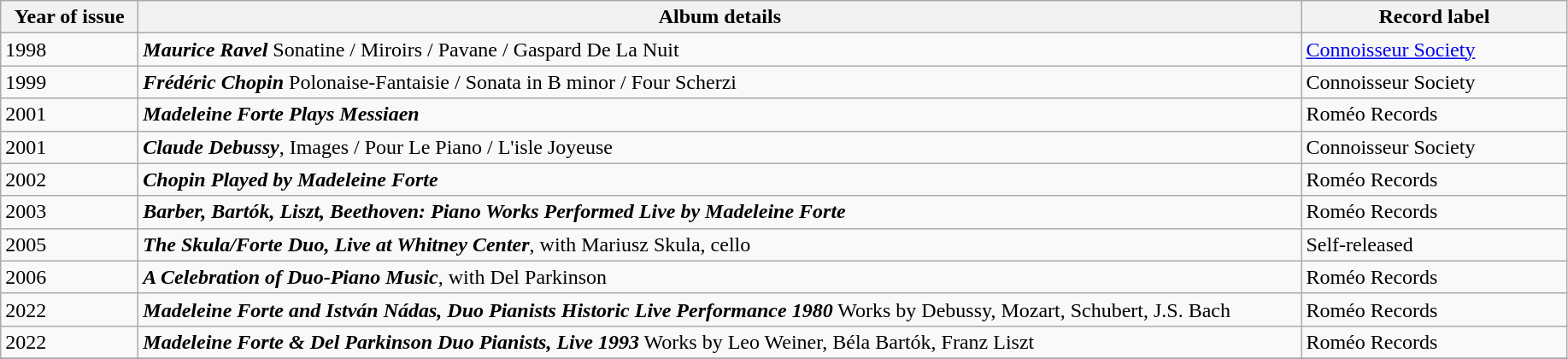<table class="wikitable sortable">
<tr>
<th style="width:100px;">Year of issue</th>
<th style="width:900px">Album details</th>
<th style="width:200px">Record label</th>
</tr>
<tr>
<td>1998</td>
<td><strong><em>Maurice Ravel</em></strong> Sonatine / Miroirs / Pavane / Gaspard De La Nuit</td>
<td><a href='#'>Connoisseur Society</a></td>
</tr>
<tr>
<td>1999</td>
<td><strong><em>Frédéric Chopin</em></strong> Polonaise-Fantaisie / Sonata in B minor / Four Scherzi</td>
<td>Connoisseur Society</td>
</tr>
<tr>
<td>2001</td>
<td><strong><em>Madeleine Forte Plays Messiaen</em></strong></td>
<td>Roméo Records</td>
</tr>
<tr>
<td>2001</td>
<td><strong><em>Claude Debussy</em></strong>, Images / Pour Le Piano / L'isle Joyeuse</td>
<td>Connoisseur Society</td>
</tr>
<tr>
<td>2002</td>
<td><strong><em>Chopin Played by Madeleine Forte</em></strong></td>
<td>Roméo Records</td>
</tr>
<tr>
<td>2003</td>
<td><strong><em>Barber, Bartók, Liszt, Beethoven: Piano Works Performed Live by Madeleine Forte</em></strong></td>
<td>Roméo Records</td>
</tr>
<tr>
<td>2005</td>
<td><strong><em>The Skula/Forte Duo, Live at Whitney Center</em></strong>, with Mariusz Skula, cello</td>
<td>Self-released</td>
</tr>
<tr>
<td>2006</td>
<td><strong><em>A Celebration of Duo-Piano Music</em></strong>, with Del Parkinson</td>
<td>Roméo Records</td>
</tr>
<tr>
<td>2022</td>
<td><strong><em>Madeleine Forte and István Nádas, Duo Pianists Historic Live Performance 1980</em></strong> Works by Debussy, Mozart, Schubert, J.S. Bach</td>
<td>Roméo Records</td>
</tr>
<tr>
<td>2022</td>
<td><strong><em>Madeleine Forte & Del Parkinson Duo Pianists, Live 1993</em></strong> Works by Leo Weiner, Béla Bartók, Franz Liszt</td>
<td>Roméo Records</td>
</tr>
<tr>
</tr>
</table>
